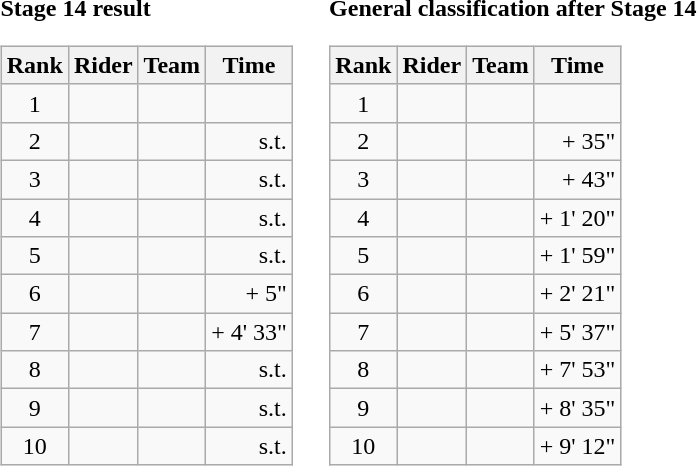<table>
<tr>
<td><strong>Stage 14 result</strong><br><table class="wikitable">
<tr>
<th scope="col">Rank</th>
<th scope="col">Rider</th>
<th scope="col">Team</th>
<th scope="col">Time</th>
</tr>
<tr>
<td style="text-align:center;">1</td>
<td></td>
<td></td>
<td style="text-align:right;"></td>
</tr>
<tr>
<td style="text-align:center;">2</td>
<td></td>
<td></td>
<td style="text-align:right;">s.t.</td>
</tr>
<tr>
<td style="text-align:center;">3</td>
<td></td>
<td></td>
<td style="text-align:right;">s.t.</td>
</tr>
<tr>
<td style="text-align:center;">4</td>
<td></td>
<td></td>
<td style="text-align:right;">s.t.</td>
</tr>
<tr>
<td style="text-align:center;">5</td>
<td></td>
<td></td>
<td style="text-align:right;">s.t.</td>
</tr>
<tr>
<td style="text-align:center;">6</td>
<td></td>
<td></td>
<td style="text-align:right;">+ 5"</td>
</tr>
<tr>
<td style="text-align:center;">7</td>
<td></td>
<td></td>
<td style="text-align:right;">+ 4' 33"</td>
</tr>
<tr>
<td style="text-align:center;">8</td>
<td></td>
<td></td>
<td style="text-align:right;">s.t.</td>
</tr>
<tr>
<td style="text-align:center;">9</td>
<td></td>
<td></td>
<td style="text-align:right;">s.t.</td>
</tr>
<tr>
<td style="text-align:center;">10</td>
<td></td>
<td></td>
<td style="text-align:right;">s.t.</td>
</tr>
</table>
</td>
<td></td>
<td><strong>General classification after Stage 14</strong><br><table class="wikitable">
<tr>
<th scope="col">Rank</th>
<th scope="col">Rider</th>
<th scope="col">Team</th>
<th scope="col">Time</th>
</tr>
<tr>
<td style="text-align:center;">1</td>
<td></td>
<td></td>
<td style="text-align:right;"></td>
</tr>
<tr>
<td style="text-align:center;">2</td>
<td></td>
<td></td>
<td style="text-align:right;">+ 35"</td>
</tr>
<tr>
<td style="text-align:center;">3</td>
<td></td>
<td></td>
<td style="text-align:right;">+ 43"</td>
</tr>
<tr>
<td style="text-align:center;">4</td>
<td></td>
<td></td>
<td style="text-align:right;">+ 1' 20"</td>
</tr>
<tr>
<td style="text-align:center;">5</td>
<td></td>
<td></td>
<td style="text-align:right;">+ 1' 59"</td>
</tr>
<tr>
<td style="text-align:center;">6</td>
<td></td>
<td></td>
<td style="text-align:right;">+ 2' 21"</td>
</tr>
<tr>
<td style="text-align:center;">7</td>
<td></td>
<td></td>
<td style="text-align:right;">+ 5' 37"</td>
</tr>
<tr>
<td style="text-align:center;">8</td>
<td></td>
<td></td>
<td style="text-align:right;">+ 7' 53"</td>
</tr>
<tr>
<td style="text-align:center;">9</td>
<td></td>
<td></td>
<td style="text-align:right;">+ 8' 35"</td>
</tr>
<tr>
<td style="text-align:center;">10</td>
<td></td>
<td></td>
<td style="text-align:right;">+ 9' 12"</td>
</tr>
</table>
</td>
</tr>
</table>
